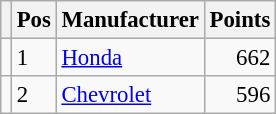<table class="wikitable" style="font-size: 95%;">
<tr>
<th></th>
<th>Pos</th>
<th>Manufacturer</th>
<th>Points</th>
</tr>
<tr>
<td align="left"></td>
<td>1</td>
<td> <a href='#'>Honda</a></td>
<td align="right">662</td>
</tr>
<tr>
<td align="left"></td>
<td>2</td>
<td> <a href='#'>Chevrolet</a></td>
<td align="right">596</td>
</tr>
</table>
